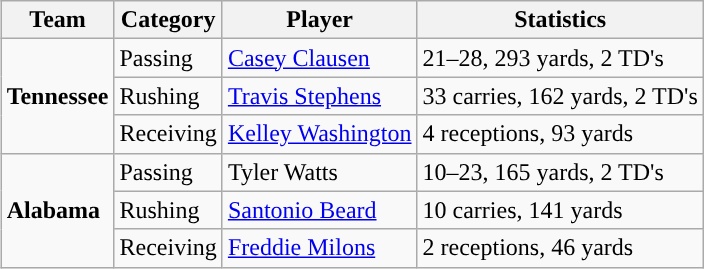<table class="wikitable" style="float: right;">
<tr>
<th>Team</th>
<th>Category</th>
<th>Player</th>
<th>Statistics</th>
</tr>
<tr>
<td rowspan=3><strong>Tennessee</strong></td>
<td>Passing</td>
<td><a href='#'>Casey Clausen</a></td>
<td>21–28, 293 yards, 2 TD's</td>
</tr>
<tr>
<td>Rushing</td>
<td><a href='#'>Travis Stephens</a></td>
<td>33 carries, 162 yards, 2 TD's</td>
</tr>
<tr>
<td>Receiving</td>
<td><a href='#'>Kelley Washington</a></td>
<td>4 receptions, 93 yards</td>
</tr>
<tr>
<td rowspan=3><strong>Alabama</strong></td>
<td>Passing</td>
<td>Tyler Watts</td>
<td>10–23, 165 yards, 2 TD's</td>
</tr>
<tr>
<td>Rushing</td>
<td><a href='#'>Santonio Beard</a></td>
<td>10 carries, 141 yards</td>
</tr>
<tr>
<td>Receiving</td>
<td><a href='#'>Freddie Milons</a></td>
<td>2 receptions, 46 yards</td>
</tr>
</table>
